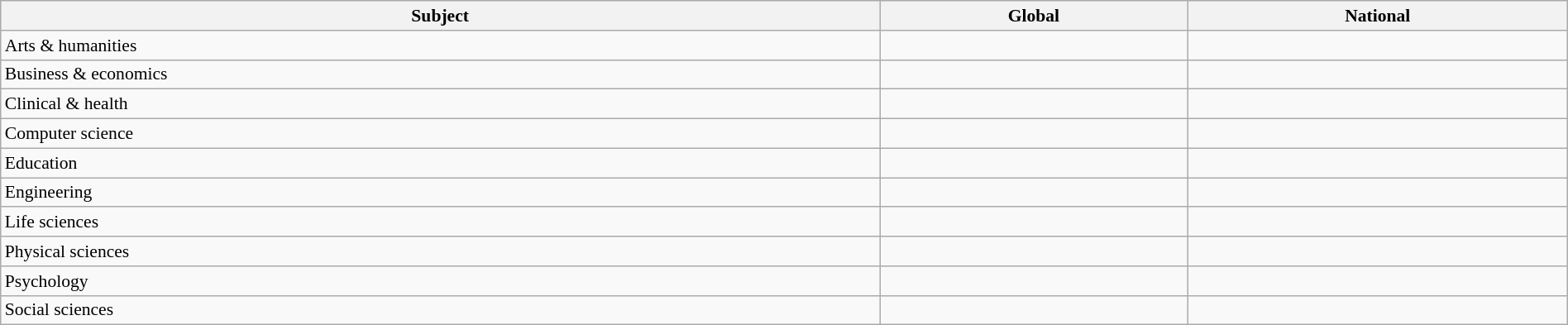<table class="wikitable sortable" style="width: 100%; font-size: 90%">
<tr>
<th>Subject</th>
<th>Global</th>
<th>National</th>
</tr>
<tr>
<td>Arts & humanities</td>
<td data-sort-value="28"></td>
<td data-sort-value="1"></td>
</tr>
<tr>
<td>Business & economics</td>
<td data-sort-value="10"></td>
<td data-sort-value="2"></td>
</tr>
<tr>
<td>Clinical & health</td>
<td data-sort-value="24"></td>
<td data-sort-value="2"></td>
</tr>
<tr>
<td>Computer science</td>
<td data-sort-value="16"></td>
<td data-sort-value="2"></td>
</tr>
<tr>
<td>Education</td>
<td data-sort-value="12"></td>
<td data-sort-value="2"></td>
</tr>
<tr>
<td>Engineering</td>
<td data-sort-value="14"></td>
<td data-sort-value="1"></td>
</tr>
<tr>
<td>Life sciences</td>
<td data-sort-value="12"></td>
<td data-sort-value="1–2"></td>
</tr>
<tr>
<td>Physical sciences</td>
<td data-sort-value="15"></td>
<td data-sort-value="2"></td>
</tr>
<tr>
<td>Psychology</td>
<td data-sort-value="22"></td>
<td data-sort-value="1"></td>
</tr>
<tr>
<td>Social sciences</td>
<td data-sort-value="17"></td>
<td data-sort-value="1"></td>
</tr>
</table>
